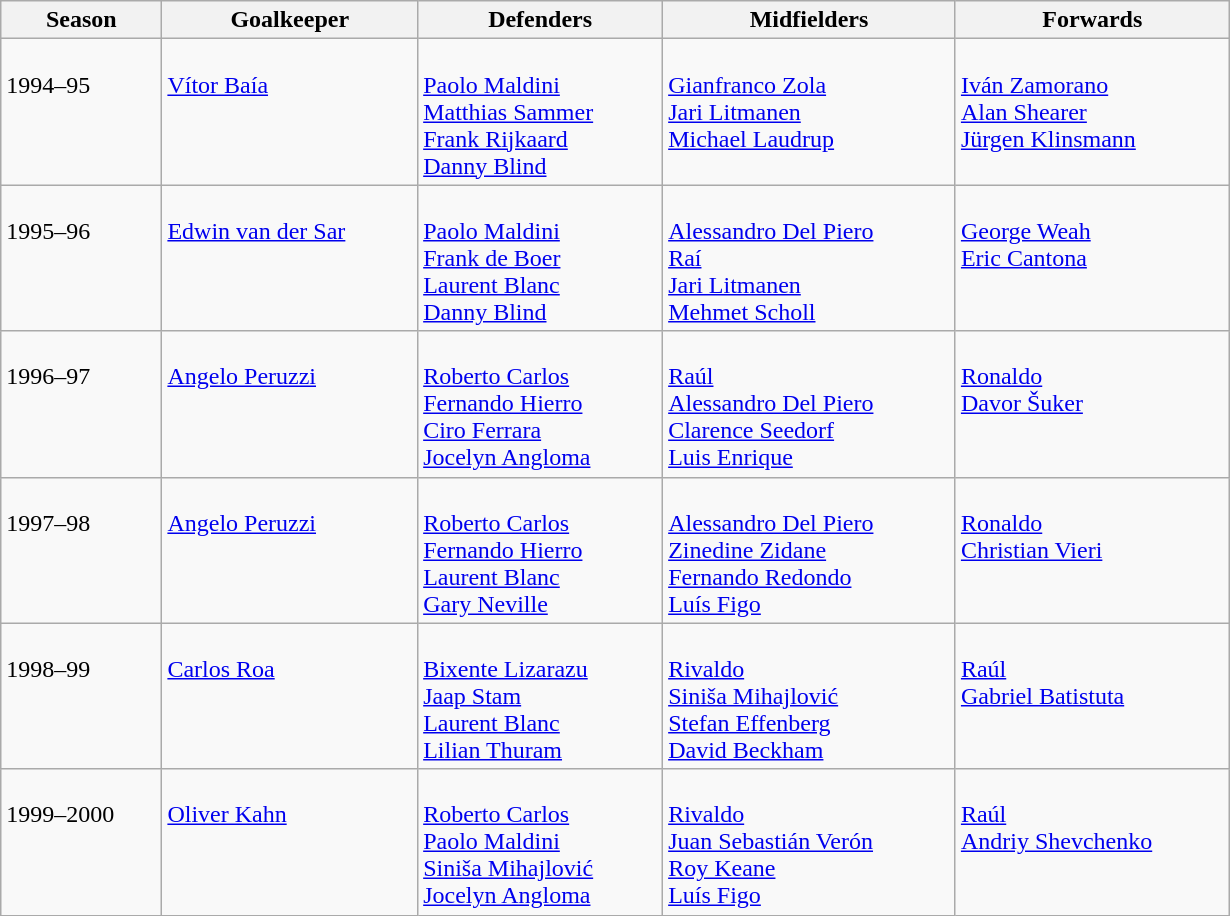<table class="wikitable" width="820">
<tr>
<th>Season</th>
<th>Goalkeeper</th>
<th>Defenders</th>
<th>Midfielders</th>
<th>Forwards</th>
</tr>
<tr>
<td valign=top><br>1994–95</td>
<td valign=top><br> <a href='#'>Vítor Baía</a></td>
<td valign=top><br> <a href='#'>Paolo Maldini</a><br>
 <a href='#'>Matthias Sammer</a><br>
 <a href='#'>Frank Rijkaard</a><br>
 <a href='#'>Danny Blind</a></td>
<td valign=top><br> <a href='#'>Gianfranco Zola</a><br>
 <a href='#'>Jari Litmanen</a><br>
 <a href='#'>Michael Laudrup</a></td>
<td valign=top><br> <a href='#'>Iván Zamorano</a><br>
 <a href='#'>Alan Shearer</a><br>
 <a href='#'>Jürgen Klinsmann</a></td>
</tr>
<tr>
<td valign=top><br>1995–96</td>
<td valign=top><br> <a href='#'>Edwin van der Sar</a></td>
<td valign=top><br> <a href='#'>Paolo Maldini</a><br>
 <a href='#'>Frank de Boer</a><br>
 <a href='#'>Laurent Blanc</a><br>
 <a href='#'>Danny Blind</a></td>
<td valign=top><br> <a href='#'>Alessandro Del Piero</a><br>
 <a href='#'>Raí</a><br>
 <a href='#'>Jari Litmanen</a><br> 
 <a href='#'>Mehmet Scholl</a></td>
<td valign=top><br> <a href='#'>George Weah</a><br>
 <a href='#'>Eric Cantona</a></td>
</tr>
<tr>
<td valign=top><br>1996–97</td>
<td valign=top><br> <a href='#'>Angelo Peruzzi</a></td>
<td valign=top><br> <a href='#'>Roberto Carlos</a><br>
 <a href='#'>Fernando Hierro</a><br>
 <a href='#'>Ciro Ferrara</a><br>
 <a href='#'>Jocelyn Angloma</a></td>
<td valign=top><br> <a href='#'>Raúl</a><br>
 <a href='#'>Alessandro Del Piero</a><br>
 <a href='#'>Clarence Seedorf</a><br>
 <a href='#'>Luis Enrique</a></td>
<td valign=top><br> <a href='#'>Ronaldo</a><br>
 <a href='#'>Davor Šuker</a></td>
</tr>
<tr>
<td valign=top><br>1997–98</td>
<td valign=top><br> <a href='#'>Angelo Peruzzi</a></td>
<td valign=top><br> <a href='#'>Roberto Carlos</a><br>
 <a href='#'>Fernando Hierro</a><br>
 <a href='#'>Laurent Blanc</a><br>
 <a href='#'>Gary Neville</a></td>
<td valign=top><br> <a href='#'>Alessandro Del Piero</a><br>
 <a href='#'>Zinedine Zidane</a><br> 
 <a href='#'>Fernando Redondo</a><br>
 <a href='#'>Luís Figo</a></td>
<td valign=top><br> <a href='#'>Ronaldo</a><br>
 <a href='#'>Christian Vieri</a></td>
</tr>
<tr>
<td valign=top><br>1998–99</td>
<td valign=top><br> <a href='#'>Carlos Roa</a></td>
<td valign=top><br> <a href='#'>Bixente Lizarazu</a><br>
 <a href='#'>Jaap Stam</a><br>
 <a href='#'>Laurent Blanc</a><br>
 <a href='#'>Lilian Thuram</a></td>
<td valign=top><br> <a href='#'>Rivaldo</a><br>
 <a href='#'>Siniša Mihajlović</a><br>
 <a href='#'>Stefan Effenberg</a><br> 
 <a href='#'>David Beckham</a></td>
<td valign=top><br> <a href='#'>Raúl</a><br>
 <a href='#'>Gabriel Batistuta</a></td>
</tr>
<tr>
<td valign=top><br>1999–2000</td>
<td valign=top><br> <a href='#'>Oliver Kahn</a></td>
<td valign=top><br> <a href='#'>Roberto Carlos</a><br>
 <a href='#'>Paolo Maldini</a><br>
 <a href='#'>Siniša Mihajlović</a><br>
 <a href='#'>Jocelyn Angloma</a></td>
<td valign=top><br> <a href='#'>Rivaldo</a><br>
 <a href='#'>Juan Sebastián Verón</a><br>
 <a href='#'>Roy Keane</a><br>
 <a href='#'>Luís Figo</a></td>
<td valign=top><br> <a href='#'>Raúl</a><br>
 <a href='#'>Andriy Shevchenko</a></td>
</tr>
</table>
